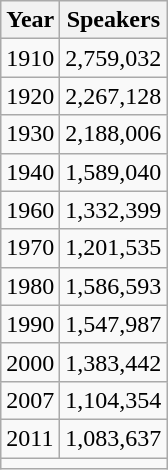<table class="wikitable floatright">
<tr>
<th>Year</th>
<th>Speakers</th>
</tr>
<tr>
<td>1910</td>
<td style="text-align: right">2,759,032</td>
</tr>
<tr>
<td>1920</td>
<td style="text-align: right">2,267,128</td>
</tr>
<tr>
<td>1930</td>
<td style="text-align: right">2,188,006</td>
</tr>
<tr>
<td>1940</td>
<td style="text-align: right">1,589,040</td>
</tr>
<tr>
<td>1960</td>
<td style="text-align: right">1,332,399</td>
</tr>
<tr>
<td>1970</td>
<td style="text-align: right">1,201,535</td>
</tr>
<tr>
<td>1980</td>
<td style="text-align: right">1,586,593</td>
</tr>
<tr>
<td>1990</td>
<td style="text-align: right">1,547,987</td>
</tr>
<tr>
<td>2000</td>
<td style="text-align: right">1,383,442</td>
</tr>
<tr>
<td>2007</td>
<td style="text-align: right">1,104,354</td>
</tr>
<tr>
<td>2011</td>
<td style="text-align: right">1,083,637</td>
</tr>
<tr>
<td colspan="2"></td>
</tr>
</table>
